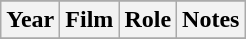<table class="wikitable">
<tr>
</tr>
<tr>
<th>Year</th>
<th>Film</th>
<th>Role</th>
<th>Notes</th>
</tr>
<tr>
</tr>
</table>
